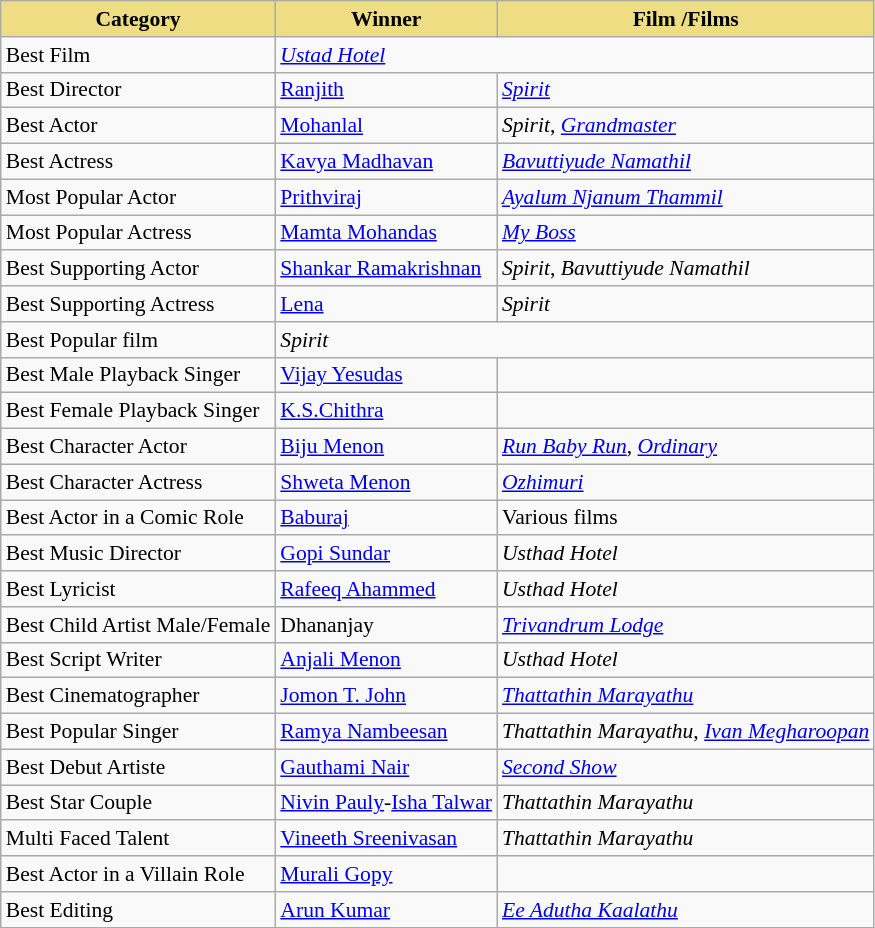<table class="wikitable" style="font-size:90%;">
<tr>
<th style="background:#EEDD82;">Category</th>
<th style="background:#EEDD82;">Winner</th>
<th style="background:#EEDD82;">Film /Films</th>
</tr>
<tr>
<td>Best Film</td>
<td colspan=2;><em><a href='#'>Ustad Hotel</a></em></td>
</tr>
<tr>
<td>Best Director</td>
<td><a href='#'>Ranjith</a></td>
<td><em><a href='#'>Spirit</a></em></td>
</tr>
<tr>
<td>Best Actor</td>
<td><a href='#'>Mohanlal</a></td>
<td><em>Spirit</em>, <em><a href='#'>Grandmaster</a></em></td>
</tr>
<tr>
<td>Best Actress</td>
<td><a href='#'>Kavya Madhavan</a></td>
<td><em><a href='#'>Bavuttiyude Namathil</a></em></td>
</tr>
<tr>
<td>Most Popular Actor</td>
<td><a href='#'>Prithviraj</a></td>
<td><em><a href='#'>Ayalum Njanum Thammil</a></em></td>
</tr>
<tr>
<td>Most Popular Actress</td>
<td><a href='#'>Mamta Mohandas</a></td>
<td><em><a href='#'>My Boss</a></em></td>
</tr>
<tr>
<td>Best Supporting Actor</td>
<td><a href='#'>Shankar Ramakrishnan</a></td>
<td><em>Spirit</em>, <em>Bavuttiyude Namathil</em></td>
</tr>
<tr>
<td>Best Supporting Actress</td>
<td><a href='#'>Lena</a></td>
<td><em>Spirit</em></td>
</tr>
<tr>
<td>Best Popular film</td>
<td colspan=2;><em>Spirit</em></td>
</tr>
<tr>
<td>Best Male Playback Singer</td>
<td><a href='#'>Vijay Yesudas</a></td>
<td></td>
</tr>
<tr>
<td>Best Female Playback Singer</td>
<td><a href='#'>K.S.Chithra</a></td>
<td></td>
</tr>
<tr>
<td>Best Character Actor</td>
<td><a href='#'>Biju Menon</a></td>
<td><em><a href='#'>Run Baby Run</a></em>, <em><a href='#'>Ordinary</a></em></td>
</tr>
<tr>
<td>Best Character Actress</td>
<td><a href='#'>Shweta Menon</a></td>
<td><em><a href='#'>Ozhimuri</a></em></td>
</tr>
<tr>
<td>Best Actor in a Comic Role</td>
<td><a href='#'>Baburaj</a></td>
<td>Various films</td>
</tr>
<tr>
<td>Best Music Director</td>
<td><a href='#'>Gopi Sundar</a></td>
<td><em>Usthad Hotel</em></td>
</tr>
<tr>
<td>Best Lyricist</td>
<td><a href='#'>Rafeeq Ahammed</a></td>
<td><em>Usthad Hotel</em></td>
</tr>
<tr>
<td>Best Child Artist Male/Female</td>
<td>Dhananjay</td>
<td><em><a href='#'>Trivandrum Lodge</a></em></td>
</tr>
<tr>
<td>Best Script Writer</td>
<td><a href='#'>Anjali Menon</a></td>
<td><em>Usthad Hotel</em></td>
</tr>
<tr>
<td>Best Cinematographer</td>
<td><a href='#'>Jomon T. John</a></td>
<td><em><a href='#'>Thattathin Marayathu</a></em></td>
</tr>
<tr>
<td>Best Popular Singer</td>
<td><a href='#'>Ramya Nambeesan</a></td>
<td><em>Thattathin Marayathu</em>, <em><a href='#'>Ivan Megharoopan</a></em></td>
</tr>
<tr>
<td>Best Debut Artiste</td>
<td><a href='#'>Gauthami Nair</a></td>
<td><em><a href='#'>Second Show</a></em></td>
</tr>
<tr>
<td>Best Star Couple</td>
<td><a href='#'>Nivin Pauly</a>-<a href='#'>Isha Talwar</a></td>
<td><em>Thattathin Marayathu</em></td>
</tr>
<tr>
<td>Multi Faced Talent</td>
<td><a href='#'>Vineeth Sreenivasan</a></td>
<td><em>Thattathin Marayathu</em></td>
</tr>
<tr>
<td>Best Actor in a Villain Role</td>
<td><a href='#'>Murali Gopy</a></td>
<td></td>
</tr>
<tr>
<td>Best Editing</td>
<td><a href='#'>Arun Kumar</a></td>
<td><em><a href='#'>Ee Adutha Kaalathu</a></em></td>
</tr>
</table>
